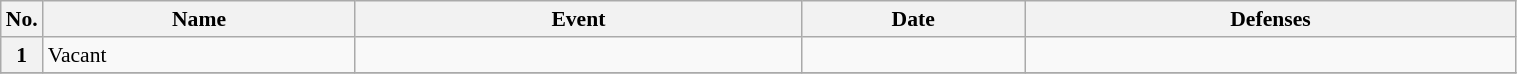<table class="wikitable" style="width:80%; font-size:90%">
<tr>
<th style= width:1%;">No.</th>
<th style= width:21%;">Name</th>
<th style= width:30%;">Event</th>
<th style=width:15%;">Date</th>
<th style= width:40%;">Defenses</th>
</tr>
<tr>
<th>1</th>
<td align=left>Vacant</td>
<td align=left><br></td>
<td align=center></td>
<td align=center></td>
</tr>
<tr>
</tr>
</table>
